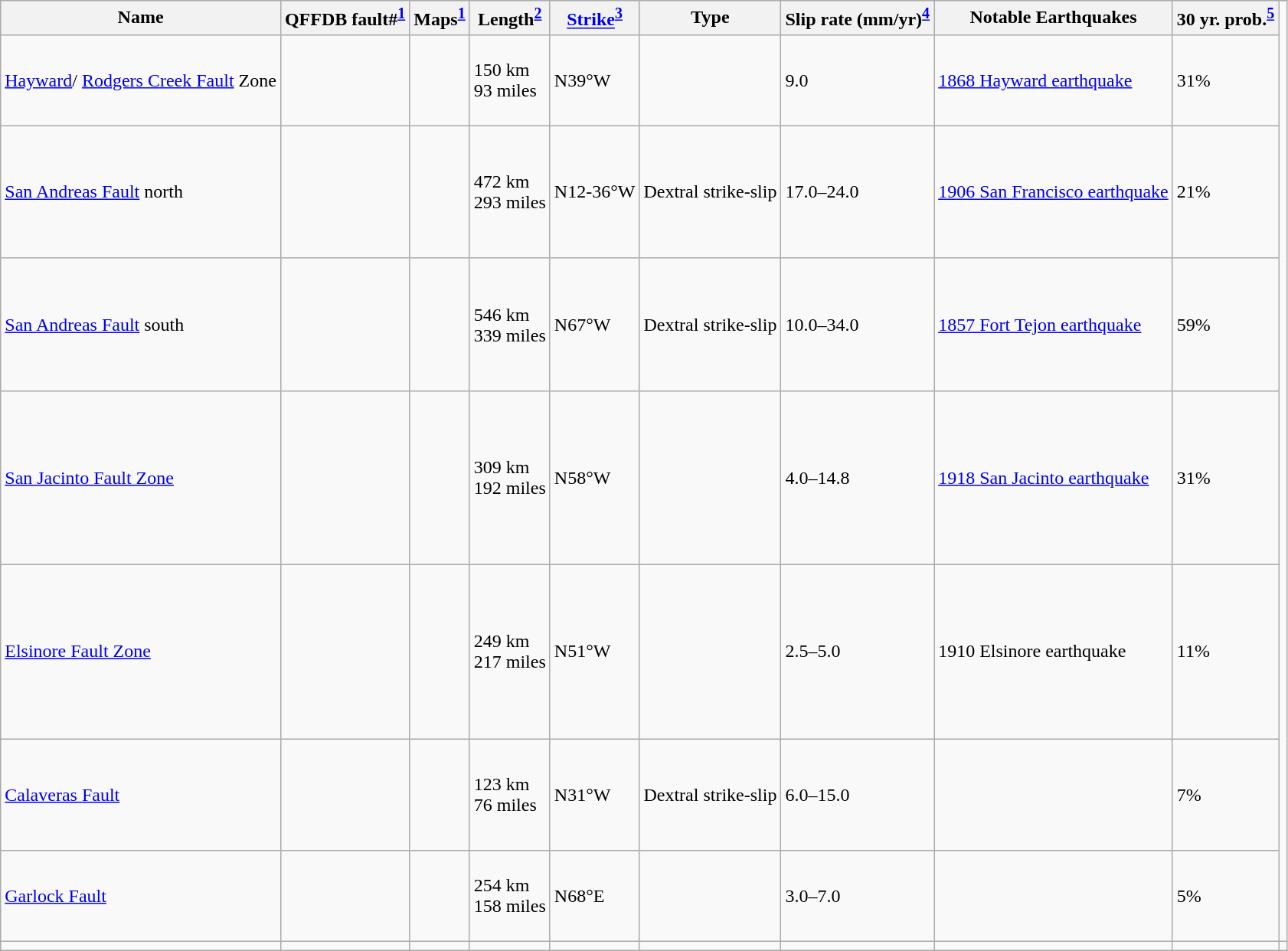<table class=wikitable>
<tr>
<th>Name</th>
<th>QFFDB fault#<sup><a href='#'>1</a></sup></th>
<th>Maps<sup><a href='#'>1</a></sup></th>
<th>Length<sup><a href='#'>2</a></sup></th>
<th><a href='#'>Strike</a><sup><a href='#'>3</a></sup></th>
<th>Type</th>
<th>Slip rate (mm/yr)<sup><a href='#'>4</a></sup></th>
<th>Notable Earthquakes</th>
<th>30 yr. prob.<sup><a href='#'>5</a></sup><br></th>
</tr>
<tr>
<td><a href='#'>Hayward</a>/ <a href='#'>Rodgers Creek Fault</a> Zone</td>
<td><br><br>
<br>
<br>
</td>
<td><br><br>
<br>
</td>
<td>150 km<br>93 miles</td>
<td>N39°W</td>
<td></td>
<td>9.0</td>
<td><a href='#'>1868 Hayward earthquake</a></td>
<td>31%</td>
</tr>
<tr>
<td><a href='#'>San Andreas Fault</a> north</td>
<td><br><br>
<br>
<br>
<br>
<br></td>
<td><br><br>
<br>
<br>
</td>
<td>472 km<br>293 miles</td>
<td>N12-36°W</td>
<td>Dextral strike-slip</td>
<td>17.0–24.0</td>
<td><a href='#'>1906 San Francisco earthquake</a></td>
<td>21%</td>
</tr>
<tr>
<td><a href='#'>San Andreas Fault</a> south</td>
<td><br><br>
<br>
<br>
<br>
<br></td>
<td><br><br>
<br>
<br>
<br></td>
<td>546 km<br>339 miles</td>
<td>N67°W</td>
<td>Dextral strike-slip</td>
<td>10.0–34.0</td>
<td><a href='#'>1857 Fort Tejon earthquake</a></td>
<td>59%</td>
</tr>
<tr>
<td><a href='#'>San Jacinto Fault Zone</a></td>
<td><br><br>
<br>
<br>
<br>
<br>
<br>
<br></td>
<td><br><br>
</td>
<td>309 km<br>192 miles</td>
<td>N58°W</td>
<td></td>
<td>4.0–14.8</td>
<td><a href='#'>1918 San Jacinto earthquake</a></td>
<td>31%</td>
</tr>
<tr>
<td><a href='#'>Elsinore Fault Zone</a></td>
<td><br><br>
<br>
<br>
<br>
<br>
<br>
<br></td>
<td><br><br>
<br>
</td>
<td>249 km<br>217 miles</td>
<td>N51°W</td>
<td></td>
<td>2.5–5.0</td>
<td>1910 Elsinore earthquake</td>
<td>11%</td>
</tr>
<tr>
<td><a href='#'>Calaveras Fault</a></td>
<td><br><br>
<br>
<br>
<br></td>
<td><br><br>
<br>
<br></td>
<td>123 km<br>76 miles</td>
<td>N31°W</td>
<td>Dextral strike-slip</td>
<td>6.0–15.0</td>
<td> <br>  <br>   <br> </td>
<td>7%</td>
</tr>
<tr>
<td><a href='#'>Garlock Fault</a></td>
<td><br><br>
<br>
<br></td>
<td><br><br>
<br>
</td>
<td>254 km<br>158 miles</td>
<td>N68°E</td>
<td></td>
<td>3.0–7.0</td>
<td></td>
<td>5%</td>
</tr>
<tr>
<td></td>
<td></td>
<td></td>
<td></td>
<td></td>
<td></td>
<td></td>
<td></td>
<td></td>
<td></td>
</tr>
</table>
